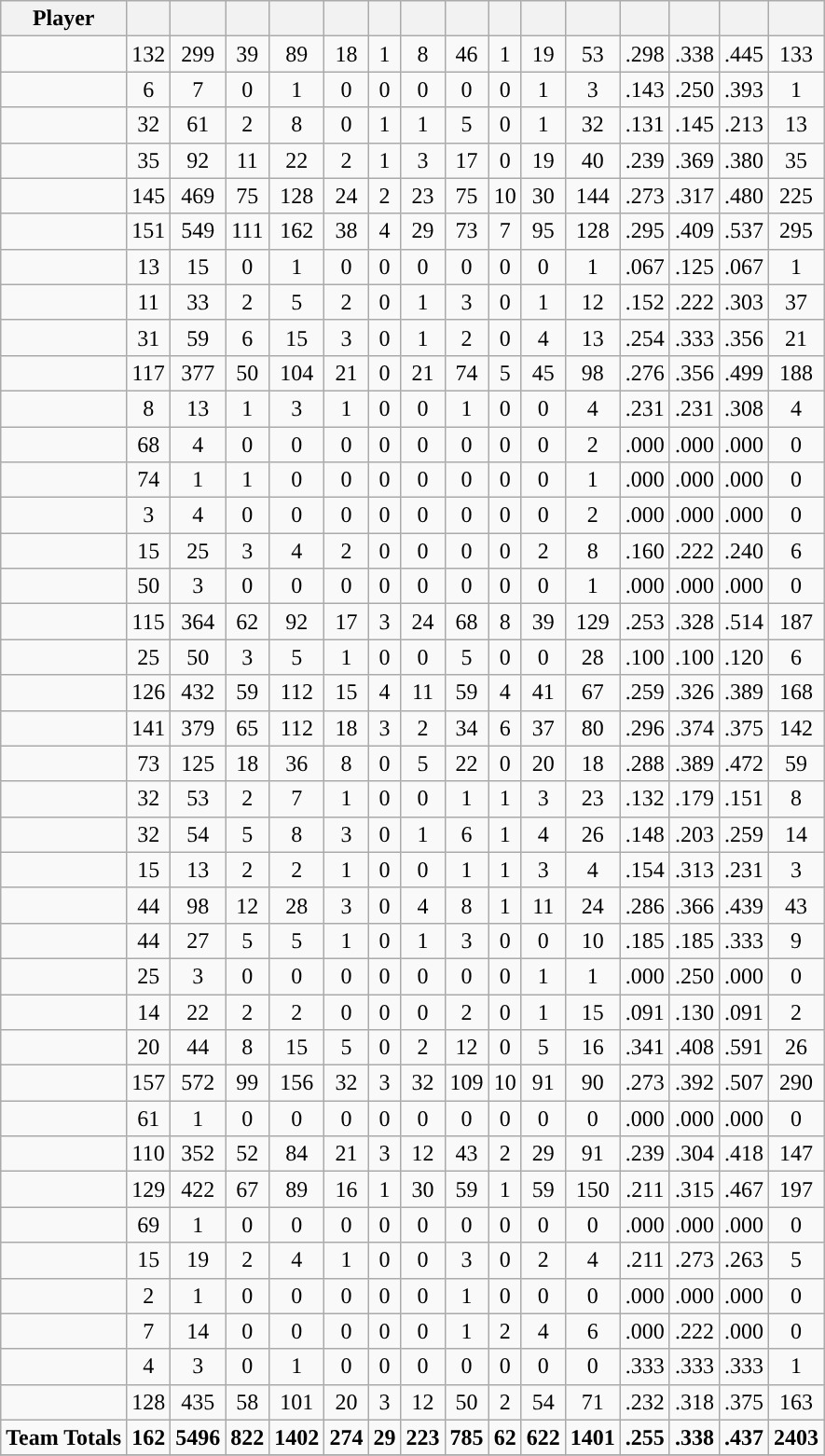<table class="wikitable sortable" style="text-align:center;">
<tr>
<th>Player</th>
<th></th>
<th></th>
<th></th>
<th></th>
<th></th>
<th></th>
<th></th>
<th></th>
<th></th>
<th></th>
<th></th>
<th></th>
<th></th>
<th></th>
<th></th>
</tr>
<tr>
<td align=left></td>
<td>132</td>
<td>299</td>
<td>39</td>
<td>89</td>
<td>18</td>
<td>1</td>
<td>8</td>
<td>46</td>
<td>1</td>
<td>19</td>
<td>53</td>
<td>.298</td>
<td>.338</td>
<td>.445</td>
<td>133</td>
</tr>
<tr>
<td align=left></td>
<td>6</td>
<td>7</td>
<td>0</td>
<td>1</td>
<td>0</td>
<td>0</td>
<td>0</td>
<td>0</td>
<td>0</td>
<td>1</td>
<td>3</td>
<td>.143</td>
<td>.250</td>
<td>.393</td>
<td>1</td>
</tr>
<tr>
<td align=left></td>
<td>32</td>
<td>61</td>
<td>2</td>
<td>8</td>
<td>0</td>
<td>1</td>
<td>1</td>
<td>5</td>
<td>0</td>
<td>1</td>
<td>32</td>
<td>.131</td>
<td>.145</td>
<td>.213</td>
<td>13</td>
</tr>
<tr>
<td align=left></td>
<td>35</td>
<td>92</td>
<td>11</td>
<td>22</td>
<td>2</td>
<td>1</td>
<td>3</td>
<td>17</td>
<td>0</td>
<td>19</td>
<td>40</td>
<td>.239</td>
<td>.369</td>
<td>.380</td>
<td>35</td>
</tr>
<tr>
<td align=left></td>
<td>145</td>
<td>469</td>
<td>75</td>
<td>128</td>
<td>24</td>
<td>2</td>
<td>23</td>
<td>75</td>
<td>10</td>
<td>30</td>
<td>144</td>
<td>.273</td>
<td>.317</td>
<td>.480</td>
<td>225</td>
</tr>
<tr>
<td align=left></td>
<td>151</td>
<td>549</td>
<td>111</td>
<td>162</td>
<td>38</td>
<td>4</td>
<td>29</td>
<td>73</td>
<td>7</td>
<td>95</td>
<td>128</td>
<td>.295</td>
<td>.409</td>
<td>.537</td>
<td>295</td>
</tr>
<tr>
<td align=left></td>
<td>13</td>
<td>15</td>
<td>0</td>
<td>1</td>
<td>0</td>
<td>0</td>
<td>0</td>
<td>0</td>
<td>0</td>
<td>0</td>
<td>1</td>
<td>.067</td>
<td>.125</td>
<td>.067</td>
<td>1</td>
</tr>
<tr>
<td align=left></td>
<td>11</td>
<td>33</td>
<td>2</td>
<td>5</td>
<td>2</td>
<td>0</td>
<td>1</td>
<td>3</td>
<td>0</td>
<td>1</td>
<td>12</td>
<td>.152</td>
<td>.222</td>
<td>.303</td>
<td>37</td>
</tr>
<tr>
<td align=left></td>
<td>31</td>
<td>59</td>
<td>6</td>
<td>15</td>
<td>3</td>
<td>0</td>
<td>1</td>
<td>2</td>
<td>0</td>
<td>4</td>
<td>13</td>
<td>.254</td>
<td>.333</td>
<td>.356</td>
<td>21</td>
</tr>
<tr>
<td align=left></td>
<td>117</td>
<td>377</td>
<td>50</td>
<td>104</td>
<td>21</td>
<td>0</td>
<td>21</td>
<td>74</td>
<td>5</td>
<td>45</td>
<td>98</td>
<td>.276</td>
<td>.356</td>
<td>.499</td>
<td>188</td>
</tr>
<tr>
<td align=left></td>
<td>8</td>
<td>13</td>
<td>1</td>
<td>3</td>
<td>1</td>
<td>0</td>
<td>0</td>
<td>1</td>
<td>0</td>
<td>0</td>
<td>4</td>
<td>.231</td>
<td>.231</td>
<td>.308</td>
<td>4</td>
</tr>
<tr>
<td align=left></td>
<td>68</td>
<td>4</td>
<td>0</td>
<td>0</td>
<td>0</td>
<td>0</td>
<td>0</td>
<td>0</td>
<td>0</td>
<td>0</td>
<td>2</td>
<td>.000</td>
<td>.000</td>
<td>.000</td>
<td>0</td>
</tr>
<tr>
<td align=left></td>
<td>74</td>
<td>1</td>
<td>1</td>
<td>0</td>
<td>0</td>
<td>0</td>
<td>0</td>
<td>0</td>
<td>0</td>
<td>0</td>
<td>1</td>
<td>.000</td>
<td>.000</td>
<td>.000</td>
<td>0</td>
</tr>
<tr>
<td align=left></td>
<td>3</td>
<td>4</td>
<td>0</td>
<td>0</td>
<td>0</td>
<td>0</td>
<td>0</td>
<td>0</td>
<td>0</td>
<td>0</td>
<td>2</td>
<td>.000</td>
<td>.000</td>
<td>.000</td>
<td>0</td>
</tr>
<tr>
<td align=left></td>
<td>15</td>
<td>25</td>
<td>3</td>
<td>4</td>
<td>2</td>
<td>0</td>
<td>0</td>
<td>0</td>
<td>0</td>
<td>2</td>
<td>8</td>
<td>.160</td>
<td>.222</td>
<td>.240</td>
<td>6</td>
</tr>
<tr>
<td align=left></td>
<td>50</td>
<td>3</td>
<td>0</td>
<td>0</td>
<td>0</td>
<td>0</td>
<td>0</td>
<td>0</td>
<td>0</td>
<td>0</td>
<td>1</td>
<td>.000</td>
<td>.000</td>
<td>.000</td>
<td>0</td>
</tr>
<tr>
<td align=left></td>
<td>115</td>
<td>364</td>
<td>62</td>
<td>92</td>
<td>17</td>
<td>3</td>
<td>24</td>
<td>68</td>
<td>8</td>
<td>39</td>
<td>129</td>
<td>.253</td>
<td>.328</td>
<td>.514</td>
<td>187</td>
</tr>
<tr>
<td align=left></td>
<td>25</td>
<td>50</td>
<td>3</td>
<td>5</td>
<td>1</td>
<td>0</td>
<td>0</td>
<td>5</td>
<td>0</td>
<td>0</td>
<td>28</td>
<td>.100</td>
<td>.100</td>
<td>.120</td>
<td>6</td>
</tr>
<tr>
<td align=left></td>
<td>126</td>
<td>432</td>
<td>59</td>
<td>112</td>
<td>15</td>
<td>4</td>
<td>11</td>
<td>59</td>
<td>4</td>
<td>41</td>
<td>67</td>
<td>.259</td>
<td>.326</td>
<td>.389</td>
<td>168</td>
</tr>
<tr>
<td align=left></td>
<td>141</td>
<td>379</td>
<td>65</td>
<td>112</td>
<td>18</td>
<td>3</td>
<td>2</td>
<td>34</td>
<td>6</td>
<td>37</td>
<td>80</td>
<td>.296</td>
<td>.374</td>
<td>.375</td>
<td>142</td>
</tr>
<tr>
<td align=left></td>
<td>73</td>
<td>125</td>
<td>18</td>
<td>36</td>
<td>8</td>
<td>0</td>
<td>5</td>
<td>22</td>
<td>0</td>
<td>20</td>
<td>18</td>
<td>.288</td>
<td>.389</td>
<td>.472</td>
<td>59</td>
</tr>
<tr>
<td align=left></td>
<td>32</td>
<td>53</td>
<td>2</td>
<td>7</td>
<td>1</td>
<td>0</td>
<td>0</td>
<td>1</td>
<td>1</td>
<td>3</td>
<td>23</td>
<td>.132</td>
<td>.179</td>
<td>.151</td>
<td>8</td>
</tr>
<tr>
<td align=left></td>
<td>32</td>
<td>54</td>
<td>5</td>
<td>8</td>
<td>3</td>
<td>0</td>
<td>1</td>
<td>6</td>
<td>1</td>
<td>4</td>
<td>26</td>
<td>.148</td>
<td>.203</td>
<td>.259</td>
<td>14</td>
</tr>
<tr>
<td align=left></td>
<td>15</td>
<td>13</td>
<td>2</td>
<td>2</td>
<td>1</td>
<td>0</td>
<td>0</td>
<td>1</td>
<td>1</td>
<td>3</td>
<td>4</td>
<td>.154</td>
<td>.313</td>
<td>.231</td>
<td>3</td>
</tr>
<tr>
<td align=left></td>
<td>44</td>
<td>98</td>
<td>12</td>
<td>28</td>
<td>3</td>
<td>0</td>
<td>4</td>
<td>8</td>
<td>1</td>
<td>11</td>
<td>24</td>
<td>.286</td>
<td>.366</td>
<td>.439</td>
<td>43</td>
</tr>
<tr>
<td align=left></td>
<td>44</td>
<td>27</td>
<td>5</td>
<td>5</td>
<td>1</td>
<td>0</td>
<td>1</td>
<td>3</td>
<td>0</td>
<td>0</td>
<td>10</td>
<td>.185</td>
<td>.185</td>
<td>.333</td>
<td>9</td>
</tr>
<tr>
<td align=left></td>
<td>25</td>
<td>3</td>
<td>0</td>
<td>0</td>
<td>0</td>
<td>0</td>
<td>0</td>
<td>0</td>
<td>0</td>
<td>1</td>
<td>1</td>
<td>.000</td>
<td>.250</td>
<td>.000</td>
<td>0</td>
</tr>
<tr>
<td align=left></td>
<td>14</td>
<td>22</td>
<td>2</td>
<td>2</td>
<td>0</td>
<td>0</td>
<td>0</td>
<td>2</td>
<td>0</td>
<td>1</td>
<td>15</td>
<td>.091</td>
<td>.130</td>
<td>.091</td>
<td>2</td>
</tr>
<tr>
<td align=left></td>
<td>20</td>
<td>44</td>
<td>8</td>
<td>15</td>
<td>5</td>
<td>0</td>
<td>2</td>
<td>12</td>
<td>0</td>
<td>5</td>
<td>16</td>
<td>.341</td>
<td>.408</td>
<td>.591</td>
<td>26</td>
</tr>
<tr>
<td align=left></td>
<td>157</td>
<td>572</td>
<td>99</td>
<td>156</td>
<td>32</td>
<td>3</td>
<td>32</td>
<td>109</td>
<td>10</td>
<td>91</td>
<td>90</td>
<td>.273</td>
<td>.392</td>
<td>.507</td>
<td>290</td>
</tr>
<tr>
<td align=left></td>
<td>61</td>
<td>1</td>
<td>0</td>
<td>0</td>
<td>0</td>
<td>0</td>
<td>0</td>
<td>0</td>
<td>0</td>
<td>0</td>
<td>0</td>
<td>.000</td>
<td>.000</td>
<td>.000</td>
<td>0</td>
</tr>
<tr>
<td align=left></td>
<td>110</td>
<td>352</td>
<td>52</td>
<td>84</td>
<td>21</td>
<td>3</td>
<td>12</td>
<td>43</td>
<td>2</td>
<td>29</td>
<td>91</td>
<td>.239</td>
<td>.304</td>
<td>.418</td>
<td>147</td>
</tr>
<tr>
<td align=left></td>
<td>129</td>
<td>422</td>
<td>67</td>
<td>89</td>
<td>16</td>
<td>1</td>
<td>30</td>
<td>59</td>
<td>1</td>
<td>59</td>
<td>150</td>
<td>.211</td>
<td>.315</td>
<td>.467</td>
<td>197</td>
</tr>
<tr>
<td align=left></td>
<td>69</td>
<td>1</td>
<td>0</td>
<td>0</td>
<td>0</td>
<td>0</td>
<td>0</td>
<td>0</td>
<td>0</td>
<td>0</td>
<td>0</td>
<td>.000</td>
<td>.000</td>
<td>.000</td>
<td>0</td>
</tr>
<tr>
<td align=left></td>
<td>15</td>
<td>19</td>
<td>2</td>
<td>4</td>
<td>1</td>
<td>0</td>
<td>0</td>
<td>3</td>
<td>0</td>
<td>2</td>
<td>4</td>
<td>.211</td>
<td>.273</td>
<td>.263</td>
<td>5</td>
</tr>
<tr>
<td align=left></td>
<td>2</td>
<td>1</td>
<td>0</td>
<td>0</td>
<td>0</td>
<td>0</td>
<td>0</td>
<td>1</td>
<td>0</td>
<td>0</td>
<td>0</td>
<td>.000</td>
<td>.000</td>
<td>.000</td>
<td>0</td>
</tr>
<tr>
<td align=left></td>
<td>7</td>
<td>14</td>
<td>0</td>
<td>0</td>
<td>0</td>
<td>0</td>
<td>0</td>
<td>1</td>
<td>2</td>
<td>4</td>
<td>6</td>
<td>.000</td>
<td>.222</td>
<td>.000</td>
<td>0</td>
</tr>
<tr>
<td align=left></td>
<td>4</td>
<td>3</td>
<td>0</td>
<td>1</td>
<td>0</td>
<td>0</td>
<td>0</td>
<td>0</td>
<td>0</td>
<td>0</td>
<td>0</td>
<td>.333</td>
<td>.333</td>
<td>.333</td>
<td>1</td>
</tr>
<tr>
<td align=left></td>
<td>128</td>
<td>435</td>
<td>58</td>
<td>101</td>
<td>20</td>
<td>3</td>
<td>12</td>
<td>50</td>
<td>2</td>
<td>54</td>
<td>71</td>
<td>.232</td>
<td>.318</td>
<td>.375</td>
<td>163</td>
</tr>
<tr>
<td align=left><strong>Team Totals</strong></td>
<td><strong>162</strong></td>
<td><strong>5496</strong></td>
<td><strong>822</strong></td>
<td><strong>1402</strong></td>
<td><strong>274</strong></td>
<td><strong>29</strong></td>
<td><strong>223</strong></td>
<td><strong>785</strong></td>
<td><strong>62</strong></td>
<td><strong>622</strong></td>
<td><strong>1401</strong></td>
<td><strong>.255</strong></td>
<td><strong>.338</strong></td>
<td><strong>.437</strong></td>
<td><strong>2403</strong></td>
</tr>
<tr class="sortbottom|}">
</tr>
</table>
